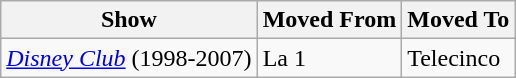<table class="wikitable sortable">
<tr ">
<th>Show</th>
<th>Moved From</th>
<th>Moved To</th>
</tr>
<tr>
<td><em><a href='#'>Disney Club</a></em> (1998-2007)</td>
<td>La 1</td>
<td>Telecinco</td>
</tr>
</table>
